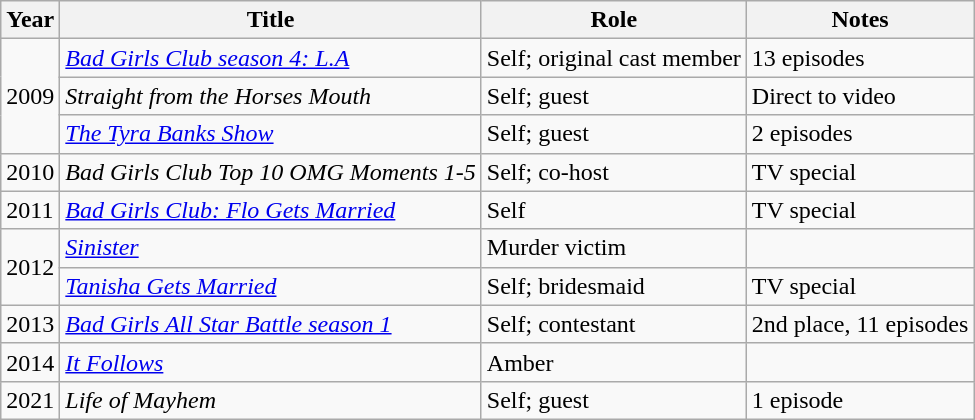<table class="wikitable">
<tr>
<th>Year</th>
<th>Title</th>
<th>Role</th>
<th>Notes</th>
</tr>
<tr>
<td rowspan="3">2009</td>
<td><em><a href='#'>Bad Girls Club season 4: L.A</a></em></td>
<td>Self; original cast member</td>
<td>13 episodes</td>
</tr>
<tr>
<td><em>Straight from the Horses Mouth</em></td>
<td>Self; guest</td>
<td>Direct to video</td>
</tr>
<tr>
<td><em><a href='#'>The Tyra Banks Show</a></em></td>
<td>Self; guest</td>
<td>2 episodes</td>
</tr>
<tr>
<td>2010</td>
<td><em>Bad Girls Club Top 10 OMG Moments 1-5</em></td>
<td>Self; co-host</td>
<td>TV special</td>
</tr>
<tr>
<td>2011</td>
<td><em><a href='#'>Bad Girls Club: Flo Gets Married</a></em></td>
<td>Self</td>
<td>TV special</td>
</tr>
<tr>
<td rowspan="2">2012</td>
<td><em><a href='#'>Sinister</a></em></td>
<td>Murder victim</td>
<td></td>
</tr>
<tr>
<td><em><a href='#'>Tanisha Gets Married</a></em></td>
<td>Self; bridesmaid</td>
<td>TV special</td>
</tr>
<tr>
<td>2013</td>
<td><em><a href='#'>Bad Girls All Star Battle season 1</a></em></td>
<td>Self; contestant</td>
<td>2nd place, 11 episodes</td>
</tr>
<tr>
<td>2014</td>
<td><em><a href='#'>It Follows</a></em></td>
<td>Amber</td>
<td></td>
</tr>
<tr>
<td>2021</td>
<td><em>Life of Mayhem</em></td>
<td>Self; guest</td>
<td>1 episode</td>
</tr>
</table>
